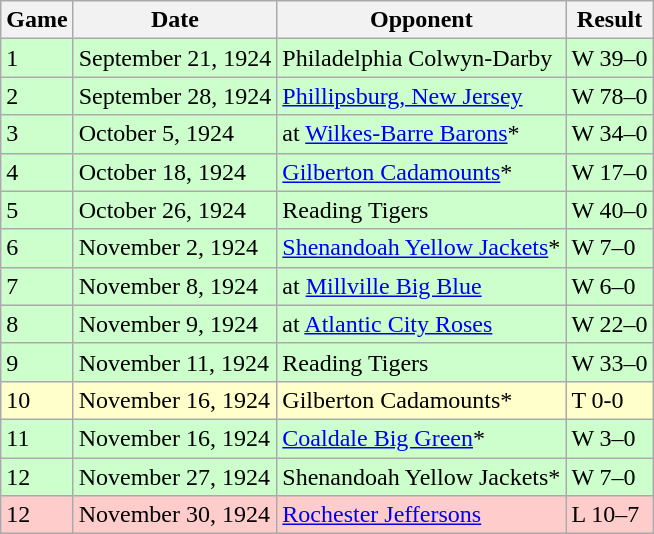<table class="wikitable">
<tr>
<th>Game</th>
<th>Date</th>
<th>Opponent</th>
<th>Result</th>
</tr>
<tr style="background:#cfc">
<td>1</td>
<td>September 21, 1924</td>
<td>Philadelphia Colwyn-Darby</td>
<td>W 39–0</td>
</tr>
<tr style="background:#cfc">
<td>2</td>
<td>September 28, 1924</td>
<td><a href='#'>Phillipsburg, New Jersey</a></td>
<td>W 78–0</td>
</tr>
<tr style="background:#cfc">
<td>3</td>
<td>October 5, 1924</td>
<td>at <a href='#'>Wilkes-Barre Barons</a>*</td>
<td>W 34–0</td>
</tr>
<tr style="background:#cfc">
<td>4</td>
<td>October 18, 1924</td>
<td><a href='#'>Gilberton Cadamounts</a>*</td>
<td>W 17–0</td>
</tr>
<tr style="background:#cfc">
<td>5</td>
<td>October 26, 1924</td>
<td>Reading Tigers</td>
<td>W 40–0</td>
</tr>
<tr style="background:#cfc">
<td>6</td>
<td>November 2, 1924</td>
<td><a href='#'>Shenandoah Yellow Jackets</a>*</td>
<td>W 7–0</td>
</tr>
<tr style="background:#cfc">
<td>7</td>
<td>November 8, 1924</td>
<td>at <a href='#'>Millville Big Blue</a></td>
<td>W 6–0</td>
</tr>
<tr style="background:#cfc">
<td>8</td>
<td>November 9, 1924</td>
<td>at <a href='#'>Atlantic City Roses</a></td>
<td>W 22–0</td>
</tr>
<tr style="background:#cfc">
<td>9</td>
<td>November 11, 1924</td>
<td>Reading Tigers</td>
<td>W 33–0</td>
</tr>
<tr style="background:#ffc">
<td>10</td>
<td>November 16, 1924</td>
<td>Gilberton Cadamounts*</td>
<td>T 0-0</td>
</tr>
<tr style="background:#cfc">
<td>11</td>
<td>November 16, 1924</td>
<td><a href='#'>Coaldale Big Green</a>*</td>
<td>W 3–0</td>
</tr>
<tr style="background:#cfc">
<td>12</td>
<td>November 27, 1924</td>
<td>Shenandoah Yellow Jackets* </td>
<td>W 7–0</td>
</tr>
<tr style="background:#fcc">
<td>12</td>
<td>November 30, 1924</td>
<td><a href='#'>Rochester Jeffersons</a></td>
<td>L 10–7</td>
</tr>
</table>
